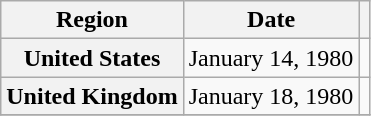<table class="wikitable plainrowheaders">
<tr>
<th scope="col">Region</th>
<th scope="col">Date</th>
<th scope="col"></th>
</tr>
<tr>
<th scope="row">United States</th>
<td>January 14, 1980</td>
<td></td>
</tr>
<tr>
<th scope="row">United Kingdom</th>
<td>January 18, 1980</td>
<td></td>
</tr>
<tr>
</tr>
</table>
